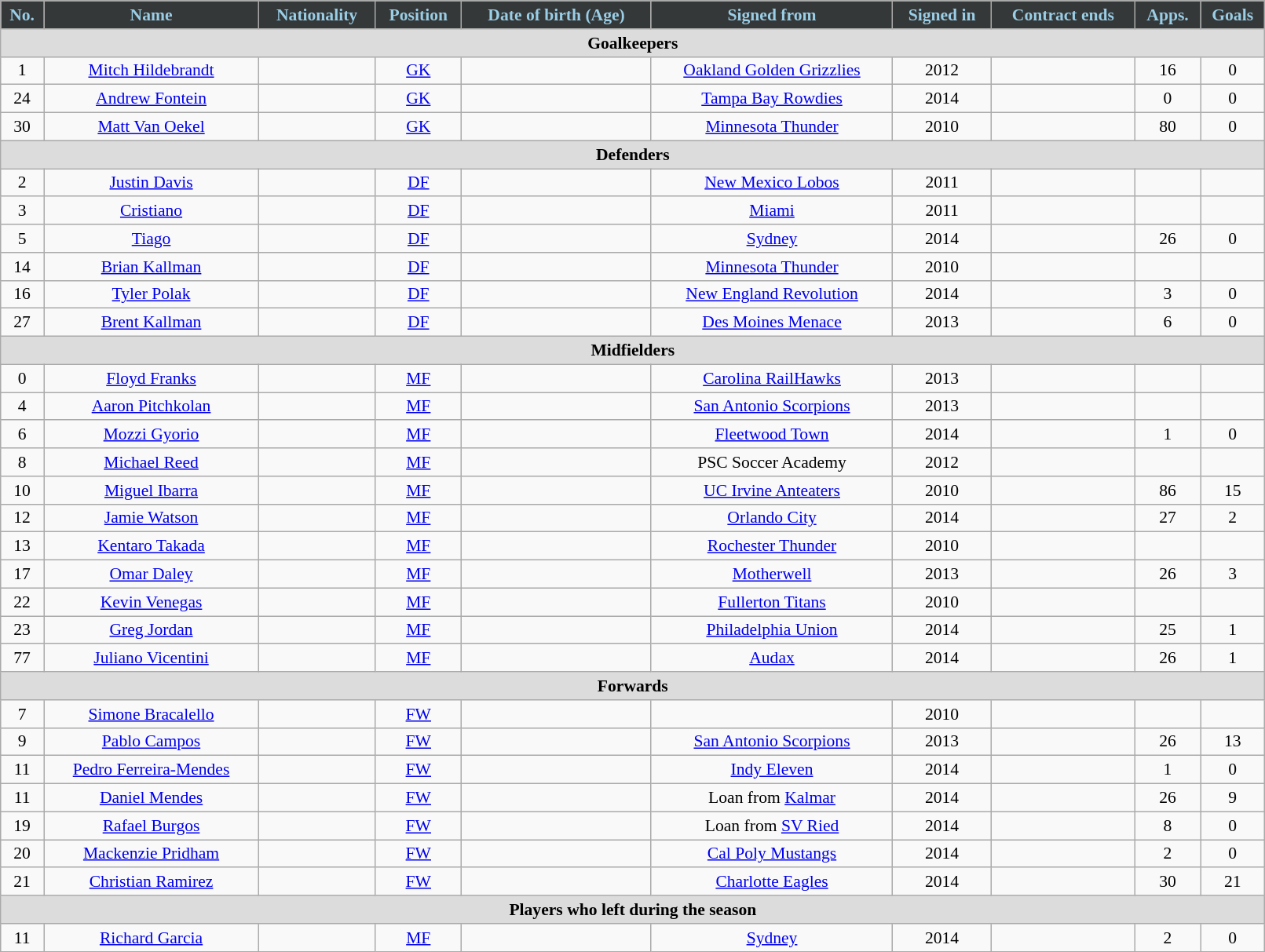<table class="wikitable"  style="text-align:center; font-size:90%; width:85%;">
<tr>
<th style="background:#353839; color:#9acee6; text-align:center;">No.</th>
<th style="background:#353839; color:#9acee6; text-align:center;">Name</th>
<th style="background:#353839; color:#9acee6; text-align:center;">Nationality</th>
<th style="background:#353839; color:#9acee6; text-align:center;">Position</th>
<th style="background:#353839; color:#9acee6; text-align:center;">Date of birth (Age)</th>
<th style="background:#353839; color:#9acee6; text-align:center;">Signed from</th>
<th style="background:#353839; color:#9acee6; text-align:center;">Signed in</th>
<th style="background:#353839; color:#9acee6; text-align:center;">Contract ends</th>
<th style="background:#353839; color:#9acee6; text-align:center;">Apps.</th>
<th style="background:#353839; color:#9acee6; text-align:center;">Goals</th>
</tr>
<tr>
<th colspan="11"  style="background:#dcdcdc; text-align:center;">Goalkeepers</th>
</tr>
<tr>
<td>1</td>
<td><a href='#'>Mitch Hildebrandt</a></td>
<td></td>
<td><a href='#'>GK</a></td>
<td></td>
<td><a href='#'>Oakland Golden Grizzlies</a></td>
<td>2012</td>
<td></td>
<td>16</td>
<td>0</td>
</tr>
<tr>
<td>24</td>
<td><a href='#'>Andrew Fontein</a></td>
<td></td>
<td><a href='#'>GK</a></td>
<td></td>
<td><a href='#'>Tampa Bay Rowdies</a></td>
<td>2014</td>
<td></td>
<td>0</td>
<td>0</td>
</tr>
<tr>
<td>30</td>
<td><a href='#'>Matt Van Oekel</a></td>
<td></td>
<td><a href='#'>GK</a></td>
<td></td>
<td><a href='#'>Minnesota Thunder</a></td>
<td>2010</td>
<td></td>
<td>80</td>
<td>0</td>
</tr>
<tr>
<th colspan="11"  style="background:#dcdcdc; text-align:center;">Defenders</th>
</tr>
<tr>
<td>2</td>
<td><a href='#'>Justin Davis</a></td>
<td></td>
<td><a href='#'>DF</a></td>
<td></td>
<td><a href='#'>New Mexico Lobos</a></td>
<td>2011</td>
<td></td>
<td></td>
<td></td>
</tr>
<tr>
<td>3</td>
<td><a href='#'>Cristiano</a></td>
<td></td>
<td><a href='#'>DF</a></td>
<td></td>
<td><a href='#'>Miami</a></td>
<td>2011</td>
<td></td>
<td></td>
<td></td>
</tr>
<tr>
<td>5</td>
<td><a href='#'>Tiago</a></td>
<td></td>
<td><a href='#'>DF</a></td>
<td></td>
<td> <a href='#'>Sydney</a></td>
<td>2014</td>
<td></td>
<td>26</td>
<td>0</td>
</tr>
<tr>
<td>14</td>
<td><a href='#'>Brian Kallman</a></td>
<td></td>
<td><a href='#'>DF</a></td>
<td></td>
<td><a href='#'>Minnesota Thunder</a></td>
<td>2010</td>
<td></td>
<td></td>
<td></td>
</tr>
<tr>
<td>16</td>
<td><a href='#'>Tyler Polak</a></td>
<td></td>
<td><a href='#'>DF</a></td>
<td></td>
<td><a href='#'>New England Revolution</a></td>
<td>2014</td>
<td></td>
<td>3</td>
<td>0</td>
</tr>
<tr>
<td>27</td>
<td><a href='#'>Brent Kallman</a></td>
<td></td>
<td><a href='#'>DF</a></td>
<td></td>
<td><a href='#'>Des Moines Menace</a></td>
<td>2013</td>
<td></td>
<td>6</td>
<td>0</td>
</tr>
<tr>
<th colspan="11"  style="background:#dcdcdc; text-align:center;">Midfielders</th>
</tr>
<tr>
<td>0</td>
<td><a href='#'>Floyd Franks</a></td>
<td></td>
<td><a href='#'>MF</a></td>
<td></td>
<td><a href='#'>Carolina RailHawks</a></td>
<td>2013</td>
<td></td>
<td></td>
<td></td>
</tr>
<tr>
<td>4</td>
<td><a href='#'>Aaron Pitchkolan</a></td>
<td></td>
<td><a href='#'>MF</a></td>
<td></td>
<td><a href='#'>San Antonio Scorpions</a></td>
<td>2013</td>
<td></td>
<td></td>
<td></td>
</tr>
<tr>
<td>6</td>
<td><a href='#'>Mozzi Gyorio</a></td>
<td></td>
<td><a href='#'>MF</a></td>
<td></td>
<td> <a href='#'>Fleetwood Town</a></td>
<td>2014</td>
<td></td>
<td>1</td>
<td>0</td>
</tr>
<tr>
<td>8</td>
<td><a href='#'>Michael Reed</a></td>
<td></td>
<td><a href='#'>MF</a></td>
<td></td>
<td>PSC Soccer Academy</td>
<td>2012</td>
<td></td>
<td></td>
<td></td>
</tr>
<tr>
<td>10</td>
<td><a href='#'>Miguel Ibarra</a></td>
<td></td>
<td><a href='#'>MF</a></td>
<td></td>
<td><a href='#'>UC Irvine Anteaters</a></td>
<td>2010</td>
<td></td>
<td>86</td>
<td>15</td>
</tr>
<tr>
<td>12</td>
<td><a href='#'>Jamie Watson</a></td>
<td></td>
<td><a href='#'>MF</a></td>
<td></td>
<td><a href='#'>Orlando City</a></td>
<td>2014</td>
<td></td>
<td>27</td>
<td>2</td>
</tr>
<tr>
<td>13</td>
<td><a href='#'>Kentaro Takada</a></td>
<td></td>
<td><a href='#'>MF</a></td>
<td></td>
<td><a href='#'>Rochester Thunder</a></td>
<td>2010</td>
<td></td>
<td></td>
<td></td>
</tr>
<tr>
<td>17</td>
<td><a href='#'>Omar Daley</a></td>
<td></td>
<td><a href='#'>MF</a></td>
<td></td>
<td> <a href='#'>Motherwell</a></td>
<td>2013</td>
<td></td>
<td>26</td>
<td>3</td>
</tr>
<tr>
<td>22</td>
<td><a href='#'>Kevin Venegas</a></td>
<td></td>
<td><a href='#'>MF</a></td>
<td></td>
<td><a href='#'>Fullerton Titans</a></td>
<td>2010</td>
<td></td>
<td></td>
<td></td>
</tr>
<tr>
<td>23</td>
<td><a href='#'>Greg Jordan</a></td>
<td></td>
<td><a href='#'>MF</a></td>
<td></td>
<td><a href='#'>Philadelphia Union</a></td>
<td>2014</td>
<td></td>
<td>25</td>
<td>1</td>
</tr>
<tr>
<td>77</td>
<td><a href='#'>Juliano Vicentini</a></td>
<td></td>
<td><a href='#'>MF</a></td>
<td></td>
<td> <a href='#'>Audax</a></td>
<td>2014</td>
<td></td>
<td>26</td>
<td>1</td>
</tr>
<tr>
<th colspan="11"  style="background:#dcdcdc; text-align:center;">Forwards</th>
</tr>
<tr>
<td>7</td>
<td><a href='#'>Simone Bracalello</a></td>
<td></td>
<td><a href='#'>FW</a></td>
<td></td>
<td></td>
<td>2010</td>
<td></td>
<td></td>
<td></td>
</tr>
<tr>
<td>9</td>
<td><a href='#'>Pablo Campos</a></td>
<td></td>
<td><a href='#'>FW</a></td>
<td></td>
<td><a href='#'>San Antonio Scorpions</a></td>
<td>2013</td>
<td></td>
<td>26</td>
<td>13</td>
</tr>
<tr>
<td>11</td>
<td><a href='#'>Pedro Ferreira-Mendes</a></td>
<td></td>
<td><a href='#'>FW</a></td>
<td></td>
<td><a href='#'>Indy Eleven</a></td>
<td>2014</td>
<td></td>
<td>1</td>
<td>0</td>
</tr>
<tr>
<td>11</td>
<td><a href='#'>Daniel Mendes</a></td>
<td></td>
<td><a href='#'>FW</a></td>
<td></td>
<td>Loan from  <a href='#'>Kalmar</a></td>
<td>2014</td>
<td></td>
<td>26</td>
<td>9</td>
</tr>
<tr>
<td>19</td>
<td><a href='#'>Rafael Burgos</a></td>
<td></td>
<td><a href='#'>FW</a></td>
<td></td>
<td>Loan from  <a href='#'>SV Ried</a></td>
<td>2014</td>
<td></td>
<td>8</td>
<td>0</td>
</tr>
<tr>
<td>20</td>
<td><a href='#'>Mackenzie Pridham</a></td>
<td></td>
<td><a href='#'>FW</a></td>
<td></td>
<td><a href='#'>Cal Poly Mustangs</a></td>
<td>2014</td>
<td></td>
<td>2</td>
<td>0</td>
</tr>
<tr>
<td>21</td>
<td><a href='#'>Christian Ramirez</a></td>
<td></td>
<td><a href='#'>FW</a></td>
<td></td>
<td><a href='#'>Charlotte Eagles</a></td>
<td>2014</td>
<td></td>
<td>30</td>
<td>21</td>
</tr>
<tr>
<th colspan="11"  style="background:#dcdcdc; text-align:center;">Players who left during the season</th>
</tr>
<tr>
<td>11</td>
<td><a href='#'>Richard Garcia</a></td>
<td></td>
<td><a href='#'>MF</a></td>
<td></td>
<td> <a href='#'>Sydney</a></td>
<td>2014</td>
<td></td>
<td>2</td>
<td>0</td>
</tr>
</table>
